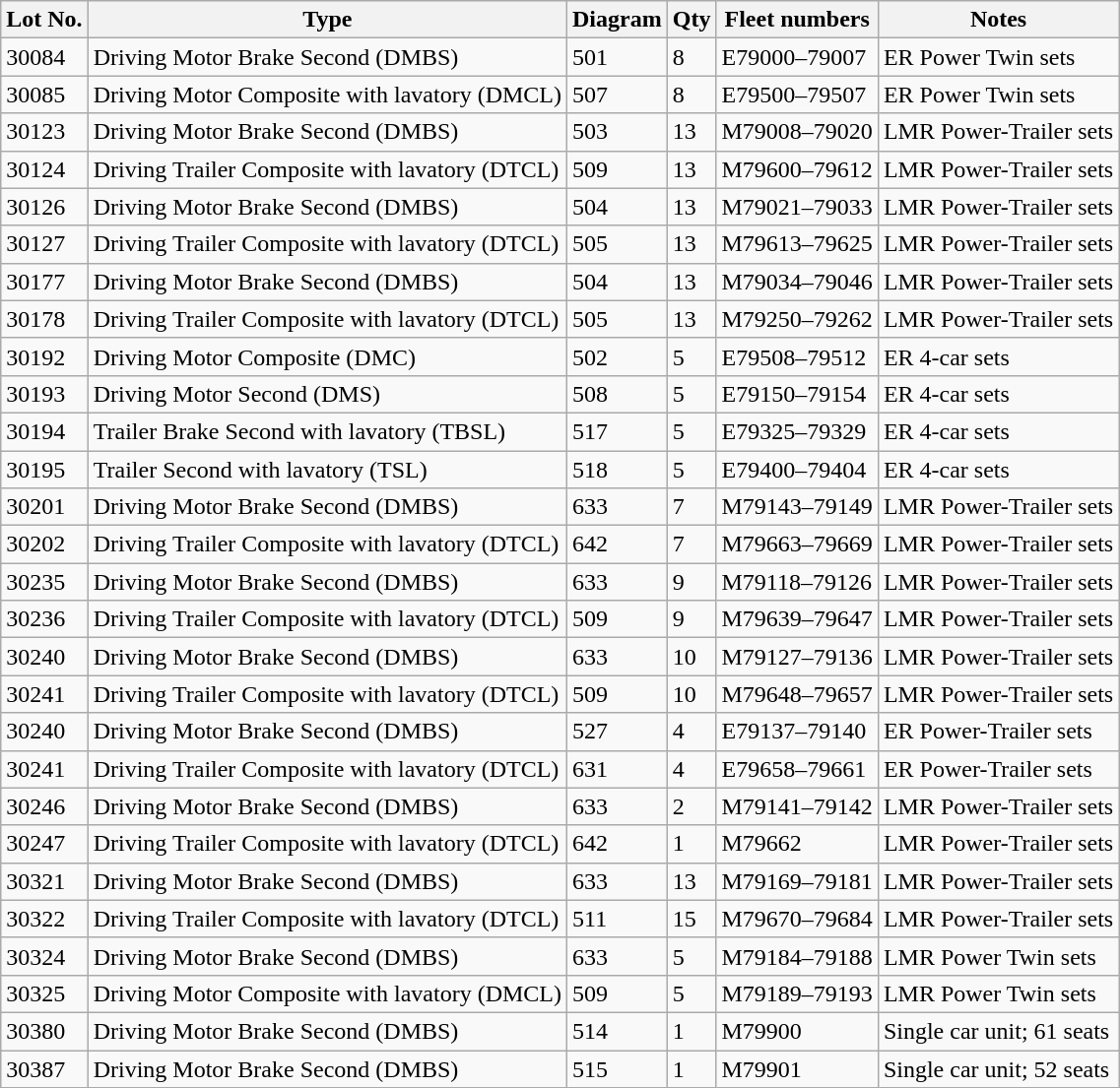<table class="wikitable sortable collapsible">
<tr>
<th>Lot No.</th>
<th>Type</th>
<th>Diagram</th>
<th>Qty</th>
<th>Fleet numbers</th>
<th>Notes</th>
</tr>
<tr>
<td>30084</td>
<td>Driving Motor Brake Second (DMBS)</td>
<td>501</td>
<td>8</td>
<td>E79000–79007</td>
<td>ER Power Twin sets</td>
</tr>
<tr>
<td>30085</td>
<td>Driving Motor Composite with lavatory (DMCL)</td>
<td>507</td>
<td>8</td>
<td>E79500–79507</td>
<td>ER Power Twin sets</td>
</tr>
<tr>
<td>30123</td>
<td>Driving Motor Brake Second (DMBS)</td>
<td>503</td>
<td>13</td>
<td>M79008–79020</td>
<td>LMR Power-Trailer sets</td>
</tr>
<tr>
<td>30124</td>
<td>Driving Trailer Composite with lavatory (DTCL)</td>
<td>509</td>
<td>13</td>
<td>M79600–79612</td>
<td>LMR Power-Trailer sets</td>
</tr>
<tr>
<td>30126</td>
<td>Driving Motor Brake Second (DMBS)</td>
<td>504</td>
<td>13</td>
<td>M79021–79033</td>
<td>LMR Power-Trailer sets</td>
</tr>
<tr>
<td>30127</td>
<td>Driving Trailer Composite with lavatory (DTCL)</td>
<td>505</td>
<td>13</td>
<td>M79613–79625</td>
<td>LMR Power-Trailer sets</td>
</tr>
<tr>
<td>30177</td>
<td>Driving Motor Brake Second (DMBS)</td>
<td>504</td>
<td>13</td>
<td>M79034–79046</td>
<td>LMR Power-Trailer sets</td>
</tr>
<tr>
<td>30178</td>
<td>Driving Trailer Composite with lavatory (DTCL)</td>
<td>505</td>
<td>13</td>
<td>M79250–79262</td>
<td>LMR Power-Trailer sets</td>
</tr>
<tr>
<td>30192</td>
<td>Driving Motor Composite (DMC)</td>
<td>502</td>
<td>5</td>
<td>E79508–79512</td>
<td>ER 4-car sets</td>
</tr>
<tr>
<td>30193</td>
<td>Driving Motor Second (DMS)</td>
<td>508</td>
<td>5</td>
<td>E79150–79154</td>
<td>ER 4-car sets</td>
</tr>
<tr>
<td>30194</td>
<td>Trailer Brake Second with lavatory (TBSL)</td>
<td>517</td>
<td>5</td>
<td>E79325–79329</td>
<td>ER 4-car sets</td>
</tr>
<tr>
<td>30195</td>
<td>Trailer Second with lavatory (TSL)</td>
<td>518</td>
<td>5</td>
<td>E79400–79404</td>
<td>ER 4-car sets</td>
</tr>
<tr>
<td>30201</td>
<td>Driving Motor Brake Second (DMBS)</td>
<td>633</td>
<td>7</td>
<td>M79143–79149</td>
<td>LMR Power-Trailer sets</td>
</tr>
<tr>
<td>30202</td>
<td>Driving Trailer Composite with lavatory (DTCL)</td>
<td>642</td>
<td>7</td>
<td>M79663–79669</td>
<td>LMR Power-Trailer sets</td>
</tr>
<tr>
<td>30235</td>
<td>Driving Motor Brake Second (DMBS)</td>
<td>633</td>
<td>9</td>
<td>M79118–79126</td>
<td>LMR Power-Trailer sets</td>
</tr>
<tr>
<td>30236</td>
<td>Driving Trailer Composite with lavatory (DTCL)</td>
<td>509</td>
<td>9</td>
<td>M79639–79647</td>
<td>LMR Power-Trailer sets</td>
</tr>
<tr>
<td>30240</td>
<td>Driving Motor Brake Second (DMBS)</td>
<td>633</td>
<td>10</td>
<td>M79127–79136</td>
<td>LMR Power-Trailer sets</td>
</tr>
<tr>
<td>30241</td>
<td>Driving Trailer Composite with lavatory (DTCL)</td>
<td>509</td>
<td>10</td>
<td>M79648–79657</td>
<td>LMR Power-Trailer sets</td>
</tr>
<tr>
<td>30240</td>
<td>Driving Motor Brake Second (DMBS)</td>
<td>527</td>
<td>4</td>
<td>E79137–79140</td>
<td>ER Power-Trailer sets</td>
</tr>
<tr>
<td>30241</td>
<td>Driving Trailer Composite with lavatory (DTCL)</td>
<td>631</td>
<td>4</td>
<td>E79658–79661</td>
<td>ER Power-Trailer sets</td>
</tr>
<tr>
<td>30246</td>
<td>Driving Motor Brake Second (DMBS)</td>
<td>633</td>
<td>2</td>
<td>M79141–79142</td>
<td>LMR Power-Trailer sets</td>
</tr>
<tr>
<td>30247</td>
<td>Driving Trailer Composite with lavatory (DTCL)</td>
<td>642</td>
<td>1</td>
<td>M79662</td>
<td>LMR Power-Trailer sets</td>
</tr>
<tr>
<td>30321</td>
<td>Driving Motor Brake Second (DMBS)</td>
<td>633</td>
<td>13</td>
<td>M79169–79181</td>
<td>LMR Power-Trailer sets</td>
</tr>
<tr>
<td>30322</td>
<td>Driving Trailer Composite with lavatory (DTCL)</td>
<td>511</td>
<td>15</td>
<td>M79670–79684</td>
<td>LMR Power-Trailer sets</td>
</tr>
<tr>
<td>30324</td>
<td>Driving Motor Brake Second (DMBS)</td>
<td>633</td>
<td>5</td>
<td>M79184–79188</td>
<td>LMR Power Twin sets</td>
</tr>
<tr>
<td>30325</td>
<td>Driving Motor Composite with lavatory (DMCL)</td>
<td>509</td>
<td>5</td>
<td>M79189–79193</td>
<td>LMR Power Twin sets</td>
</tr>
<tr>
<td>30380</td>
<td>Driving Motor Brake Second (DMBS)</td>
<td>514</td>
<td>1</td>
<td>M79900</td>
<td>Single car unit; 61 seats</td>
</tr>
<tr>
<td>30387</td>
<td>Driving Motor Brake Second (DMBS)</td>
<td>515</td>
<td>1</td>
<td>M79901</td>
<td>Single car unit; 52 seats</td>
</tr>
</table>
